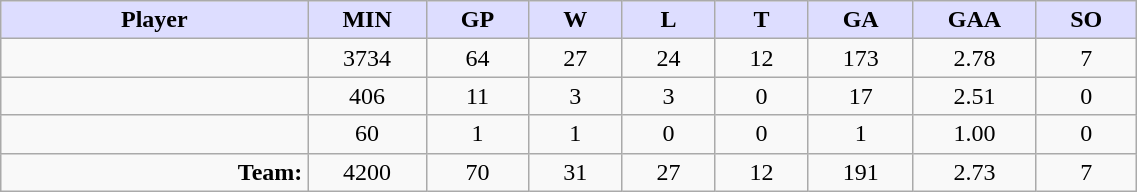<table style="width:60%;" class="wikitable sortable">
<tr>
<th style="background:#ddf; width:10%;">Player</th>
<th style="width:3%; background:#ddf;" title="Minutes played">MIN</th>
<th style="width:3%; background:#ddf;" title="Games played in">GP</th>
<th style="width:3%; background:#ddf;" title="Wins">W</th>
<th style="width:3%; background:#ddf;" title="Losses">L</th>
<th style="width:3%; background:#ddf;" title="Ties">T</th>
<th style="width:3%; background:#ddf;" title="Goals against">GA</th>
<th style="width:3%; background:#ddf;" title="Goals against average">GAA</th>
<th style="width:3%; background:#ddf;" title="Shut-outs">SO</th>
</tr>
<tr style="text-align:center;">
<td style="text-align:right;"></td>
<td>3734</td>
<td>64</td>
<td>27</td>
<td>24</td>
<td>12</td>
<td>173</td>
<td>2.78</td>
<td>7</td>
</tr>
<tr style="text-align:center;">
<td style="text-align:right;"></td>
<td>406</td>
<td>11</td>
<td>3</td>
<td>3</td>
<td>0</td>
<td>17</td>
<td>2.51</td>
<td>0</td>
</tr>
<tr style="text-align:center;">
<td style="text-align:right;"></td>
<td>60</td>
<td>1</td>
<td>1</td>
<td>0</td>
<td>0</td>
<td>1</td>
<td>1.00</td>
<td>0</td>
</tr>
<tr style="text-align:center;">
<td style="text-align:right;"><strong>Team:</strong></td>
<td>4200</td>
<td>70</td>
<td>31</td>
<td>27</td>
<td>12</td>
<td>191</td>
<td>2.73</td>
<td>7</td>
</tr>
</table>
